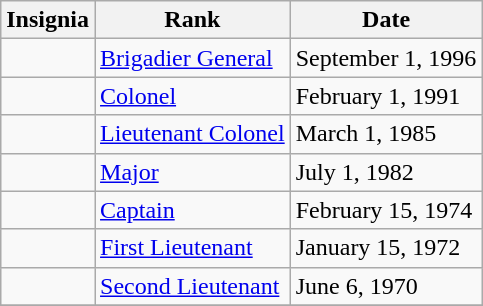<table class="wikitable" | align=center>
<tr>
<th>Insignia</th>
<th>Rank</th>
<th>Date</th>
</tr>
<tr>
<td></td>
<td><a href='#'>Brigadier General</a></td>
<td>September 1, 1996</td>
</tr>
<tr>
<td></td>
<td><a href='#'>Colonel</a></td>
<td>February 1, 1991</td>
</tr>
<tr>
<td></td>
<td><a href='#'>Lieutenant Colonel</a></td>
<td>March 1, 1985</td>
</tr>
<tr>
<td></td>
<td><a href='#'>Major</a></td>
<td>July 1, 1982</td>
</tr>
<tr>
<td></td>
<td><a href='#'>Captain</a></td>
<td>February 15, 1974</td>
</tr>
<tr>
<td></td>
<td><a href='#'>First Lieutenant</a></td>
<td>January 15, 1972</td>
</tr>
<tr>
<td></td>
<td><a href='#'>Second Lieutenant</a></td>
<td>June 6, 1970</td>
</tr>
<tr>
</tr>
</table>
